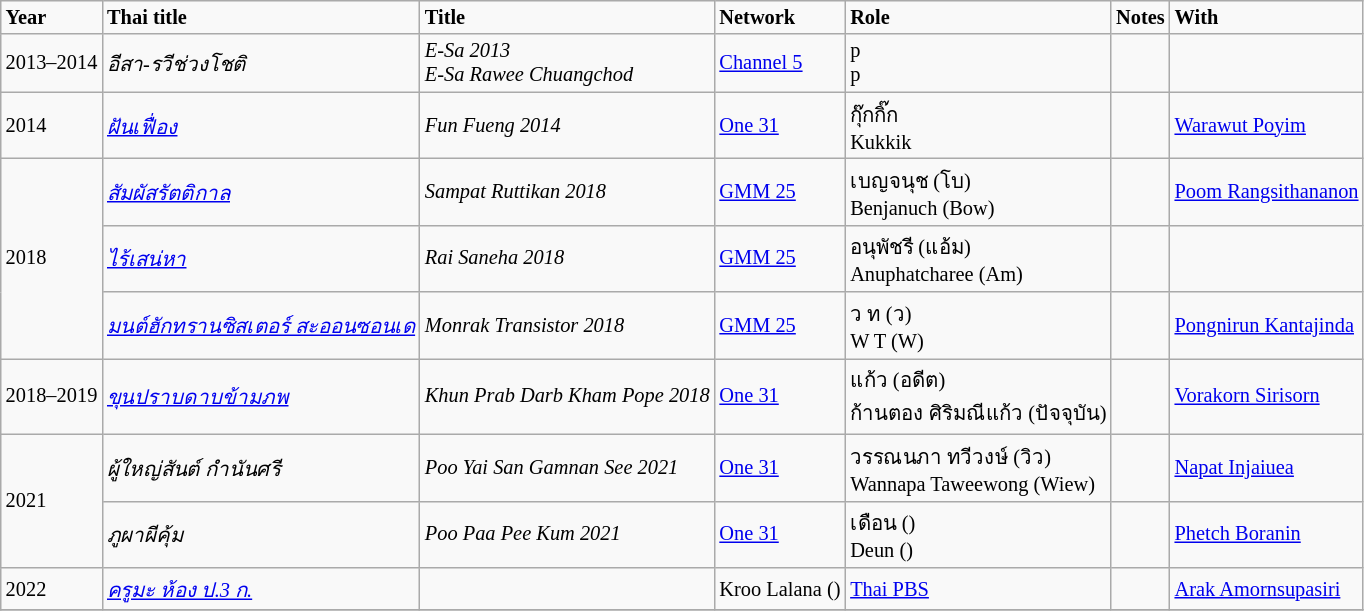<table class="wikitable" style="font-size: 85%;">
<tr>
<td><strong>Year</strong></td>
<td><strong>Thai title</strong></td>
<td><strong>Title</strong></td>
<td><strong>Network</strong></td>
<td><strong>Role</strong></td>
<td><strong>Notes</strong></td>
<td><strong>With</strong></td>
</tr>
<tr>
<td rowspan="1">2013–2014</td>
<td><em>อีสา-รวีช่วงโชติ</em></td>
<td><em>E-Sa 2013</em> <br> <em>E-Sa Rawee Chuangchod</em></td>
<td><a href='#'>Channel 5</a></td>
<td>p <br> p</td>
<td></td>
<td></td>
</tr>
<tr>
<td rowspan="1">2014</td>
<td><em><a href='#'>ฝันเฟื่อง</a></em></td>
<td><em>Fun Fueng 2014</em></td>
<td><a href='#'>One 31</a></td>
<td>กุ๊กกิ๊ก <br> Kukkik</td>
<td></td>
<td><a href='#'>Warawut Poyim</a></td>
</tr>
<tr>
<td rowspan="3">2018</td>
<td><em><a href='#'>สัมผัสรัตติกาล</a></em></td>
<td><em>Sampat Ruttikan 2018</em></td>
<td><a href='#'>GMM 25</a></td>
<td>เบญจนุช (โบ) <br> Benjanuch (Bow)</td>
<td></td>
<td><a href='#'>Poom Rangsithananon</a></td>
</tr>
<tr>
<td><em><a href='#'>ไร้เสน่หา</a></em></td>
<td><em>Rai Saneha 2018</em></td>
<td><a href='#'>GMM 25</a></td>
<td>อนุพัชรี (แอ้ม) <br> Anuphatcharee (Am)</td>
<td></td>
<td></td>
</tr>
<tr>
<td><em><a href='#'>มนต์ฮักทรานซิสเตอร์ สะออนซอนเด</a></em></td>
<td><em>Monrak Transistor 2018</em></td>
<td><a href='#'>GMM 25</a></td>
<td>ว ท (ว) <br> W T (W)</td>
<td></td>
<td><a href='#'>Pongnirun Kantajinda</a></td>
</tr>
<tr>
<td rowspan="1">2018–2019</td>
<td><em><a href='#'>ขุนปราบดาบข้ามภพ</a></em></td>
<td><em>Khun Prab Darb Kham Pope 2018</em></td>
<td><a href='#'>One 31</a></td>
<td>แก้ว (อดีต)<br>ก้านตอง ศิริมณีแก้ว (ปัจจุบัน)</td>
<td></td>
<td><a href='#'>Vorakorn Sirisorn</a></td>
</tr>
<tr>
<td rowspan="2">2021</td>
<td><em>ผู้ใหญ่สันต์ กำนันศรี</em></td>
<td><em>Poo Yai San Gamnan See 2021</em></td>
<td><a href='#'>One 31</a></td>
<td>วรรณนภา ทวีวงษ์ (วิว) <br> Wannapa Taweewong (Wiew)</td>
<td></td>
<td><a href='#'>Napat Injaiuea</a></td>
</tr>
<tr>
<td><em>ภูผาผีคุ้ม</em></td>
<td><em>Poo Paa Pee Kum 2021</em></td>
<td><a href='#'>One 31</a></td>
<td>เดือน () <br> Deun ()</td>
<td></td>
<td><a href='#'>Phetch Boranin</a></td>
</tr>
<tr>
<td rowspan="1">2022</td>
<td><em><a href='#'>ครูมะ ห้อง ป.3 ก.</a></em></td>
<td><em> </em></td>
<td>Kroo Lalana ()</td>
<td><a href='#'>Thai PBS</a></td>
<td></td>
<td><a href='#'>Arak Amornsupasiri</a></td>
</tr>
<tr>
</tr>
</table>
